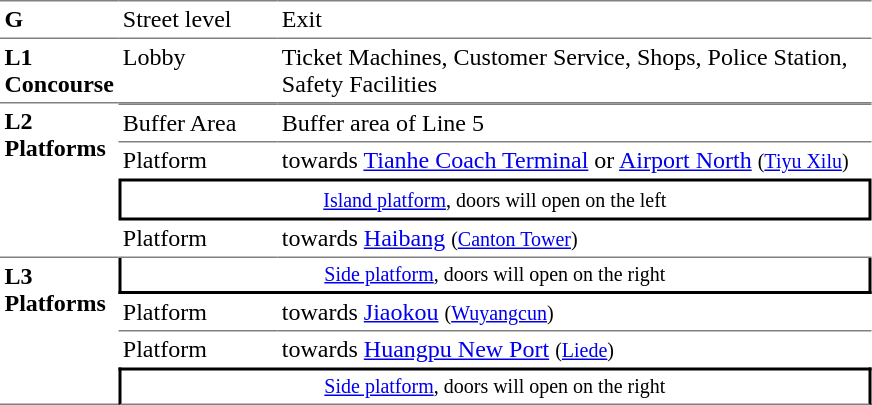<table table border=0 cellspacing=0 cellpadding=3>
<tr>
<td style="border-top:solid 1px gray;" width=50 valign=top><strong>G</strong></td>
<td style="border-top:solid 1px gray;" width=100 valign=top>Street level</td>
<td style="border-top:solid 1px gray;" width=390 valign=top>Exit</td>
</tr>
<tr>
<td style="border-bottom:solid 1px gray; border-top:solid 1px gray;" valign=top><strong>L1<br>Concourse</strong></td>
<td style="border-bottom:solid 1px gray; border-top:solid 1px gray;" valign=top>Lobby</td>
<td style="border-bottom:solid 1px gray; border-top:solid 1px gray;" valign=top>Ticket Machines, Customer Service, Shops, Police Station, Safety Facilities</td>
</tr>
<tr>
<td style="border-bottom:solid 1px gray;" rowspan=4 valign=top><strong>L2<br>Platforms</strong></td>
<td style="border-bottom:solid 1px gray; border-top:solid 1px gray;" valign=top>Buffer Area</td>
<td style="border-bottom:solid 1px gray; border-top:solid 1px gray;" valign=top>Buffer area of Line 5</td>
</tr>
<tr>
<td>Platform </td>
<td>  towards <a href='#'>Tianhe Coach Terminal</a> or <a href='#'>Airport North</a> <small>(<a href='#'>Tiyu Xilu</a>)</small></td>
</tr>
<tr>
<td style="border-right:solid 2px black;border-left:solid 2px black;border-top:solid 2px black;border-bottom:solid 2px black;text-align:center;" colspan=2><small><a href='#'>Island platform</a>, doors will open on the left</small></td>
</tr>
<tr>
<td style="border-bottom:solid 1px gray;">Platform </td>
<td style="border-bottom:solid 1px gray;"><span></span>  towards <a href='#'>Haibang</a> <small>(<a href='#'>Canton Tower</a>)</small> </td>
</tr>
<tr>
<td style="border-bottom:solid 1px gray;" rowspan=4 valign=top><strong>L3<br>Platforms</strong></td>
<td style="border-right:solid 2px black;border-left:solid 2px black;border-bottom:solid 2px black;font-size:smaller;text-align:center;" colspan=2><a href='#'>Side platform</a>, doors will open on the right</td>
</tr>
<tr>
<td style="border-bottom:solid 1px gray;" width=100>Platform </td>
<td style="border-bottom:solid 1px gray;" width=285>  towards <a href='#'>Jiaokou</a> <small>(<a href='#'>Wuyangcun</a>)</small></td>
</tr>
<tr>
<td>Platform </td>
<td><span></span>  towards <a href='#'>Huangpu New Port</a> <small>(<a href='#'>Liede</a>)</small> </td>
</tr>
<tr>
<td style="border-top:solid 2px black;border-right:solid 2px black;border-left:solid 2px black;border-bottom:solid 1px gray;font-size:smaller;text-align:center;" colspan=2><a href='#'>Side platform</a>, doors will open on the right</td>
</tr>
</table>
